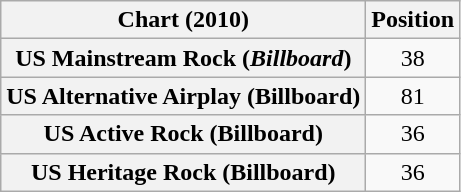<table class="wikitable plainrowheaders">
<tr>
<th>Chart (2010)</th>
<th>Position</th>
</tr>
<tr>
<th scope="row">US Mainstream Rock (<em>Billboard</em>)</th>
<td align="center">38</td>
</tr>
<tr>
<th scope="row">US Alternative Airplay (Billboard)</th>
<td align="center">81</td>
</tr>
<tr>
<th scope="row">US Active Rock (Billboard)</th>
<td align="center">36</td>
</tr>
<tr>
<th scope="row">US Heritage Rock (Billboard)</th>
<td align="center">36</td>
</tr>
</table>
